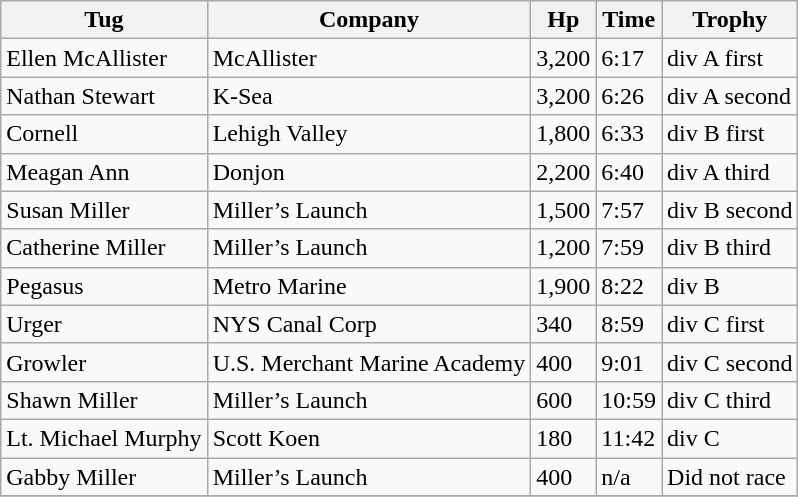<table class="wikitable">
<tr>
<th>Tug</th>
<th>Company</th>
<th>Hp</th>
<th>Time</th>
<th>Trophy</th>
</tr>
<tr>
<td>Ellen McAllister</td>
<td>McAllister</td>
<td>3,200</td>
<td>6:17</td>
<td>div A first</td>
</tr>
<tr>
<td>Nathan Stewart</td>
<td>K-Sea</td>
<td>3,200</td>
<td>6:26</td>
<td>div A second</td>
</tr>
<tr>
<td>Cornell</td>
<td>Lehigh Valley</td>
<td>1,800</td>
<td>6:33</td>
<td>div B first</td>
</tr>
<tr>
<td>Meagan Ann</td>
<td>Donjon</td>
<td>2,200</td>
<td>6:40</td>
<td>div A third</td>
</tr>
<tr>
<td>Susan Miller</td>
<td>Miller’s Launch</td>
<td>1,500</td>
<td>7:57</td>
<td>div B second</td>
</tr>
<tr>
<td>Catherine Miller</td>
<td>Miller’s Launch</td>
<td>1,200</td>
<td>7:59</td>
<td>div B third</td>
</tr>
<tr>
<td>Pegasus</td>
<td>Metro Marine</td>
<td>1,900</td>
<td>8:22</td>
<td>div B</td>
</tr>
<tr>
<td>Urger</td>
<td>NYS Canal Corp</td>
<td>340</td>
<td>8:59</td>
<td>div C first</td>
</tr>
<tr>
<td>Growler</td>
<td>U.S. Merchant Marine Academy</td>
<td>400</td>
<td>9:01</td>
<td>div C second</td>
</tr>
<tr>
<td>Shawn Miller</td>
<td>Miller’s Launch</td>
<td>600</td>
<td>10:59</td>
<td>div C third</td>
</tr>
<tr>
<td>Lt. Michael Murphy</td>
<td>Scott Koen</td>
<td>180</td>
<td>11:42</td>
<td>div C</td>
</tr>
<tr>
<td>Gabby Miller</td>
<td>Miller’s Launch</td>
<td>400</td>
<td>n/a</td>
<td>Did not race</td>
</tr>
<tr>
</tr>
</table>
